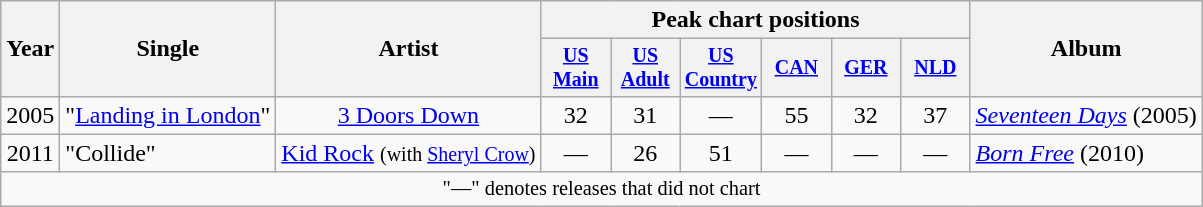<table class="wikitable" style="text-align:center;">
<tr>
<th rowspan="2">Year</th>
<th rowspan="2">Single</th>
<th rowspan="2">Artist</th>
<th colspan="6">Peak chart positions</th>
<th rowspan="2">Album</th>
</tr>
<tr style="font-size:smaller;">
<th width="40"><a href='#'>US Main</a></th>
<th width="40"><a href='#'>US Adult</a></th>
<th width="40"><a href='#'>US Country</a></th>
<th width="40"><a href='#'>CAN</a></th>
<th width="40"><a href='#'>GER</a></th>
<th width="40"><a href='#'>NLD</a></th>
</tr>
<tr>
<td>2005</td>
<td align="left">"<a href='#'>Landing in London</a>"</td>
<td><a href='#'>3 Doors Down</a></td>
<td>32</td>
<td>31</td>
<td>—</td>
<td>55</td>
<td>32</td>
<td>37</td>
<td align="left"><em><a href='#'>Seventeen Days</a></em> (2005)</td>
</tr>
<tr>
<td>2011</td>
<td align="left">"Collide"</td>
<td><a href='#'>Kid Rock</a> <small>(with <a href='#'>Sheryl Crow</a>)</small></td>
<td>—</td>
<td>26</td>
<td>51</td>
<td>—</td>
<td>—</td>
<td>—</td>
<td align="left"><em><a href='#'>Born Free</a></em> (2010)</td>
</tr>
<tr>
<td align="center" colspan="10" style="font-size:85%">"—" denotes releases that did not chart</td>
</tr>
</table>
